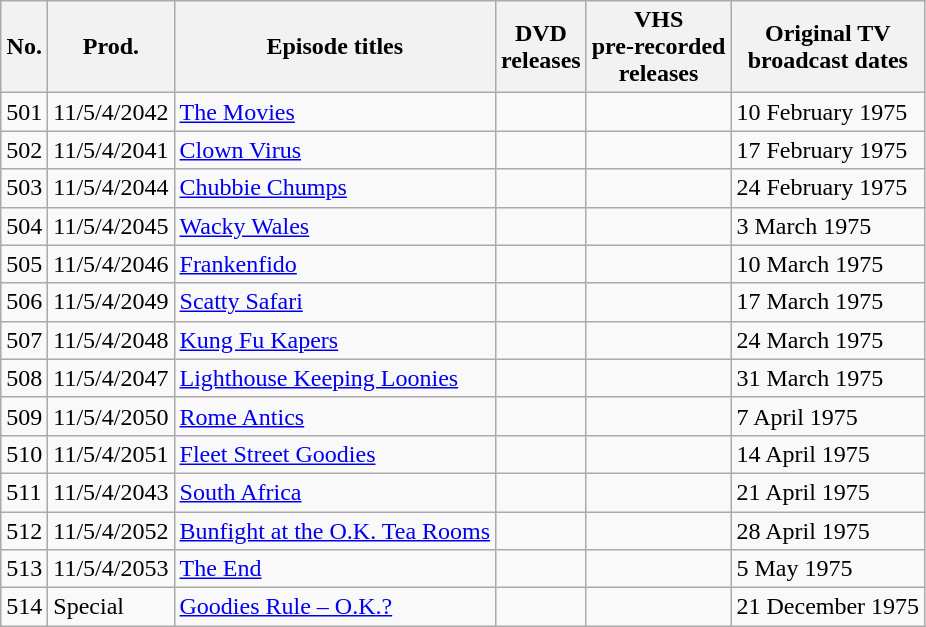<table class="wikitable sortable">
<tr>
<th>No.</th>
<th>Prod.</th>
<th>Episode titles</th>
<th>DVD <br>releases</th>
<th>VHS <br>pre-recorded <br>releases</th>
<th>Original TV <br>broadcast dates</th>
</tr>
<tr>
<td>501</td>
<td>11/5/4/2042</td>
<td><a href='#'>The Movies</a></td>
<td></td>
<td></td>
<td>10 February 1975</td>
</tr>
<tr>
<td>502</td>
<td>11/5/4/2041</td>
<td><a href='#'>Clown Virus</a></td>
<td></td>
<td></td>
<td>17 February 1975</td>
</tr>
<tr>
<td>503</td>
<td>11/5/4/2044</td>
<td><a href='#'>Chubbie Chumps</a></td>
<td></td>
<td></td>
<td>24 February 1975</td>
</tr>
<tr>
<td>504</td>
<td>11/5/4/2045</td>
<td><a href='#'>Wacky Wales</a></td>
<td></td>
<td></td>
<td>3 March 1975</td>
</tr>
<tr>
<td>505</td>
<td>11/5/4/2046</td>
<td><a href='#'>Frankenfido</a></td>
<td></td>
<td></td>
<td>10 March 1975</td>
</tr>
<tr>
<td>506</td>
<td>11/5/4/2049</td>
<td><a href='#'>Scatty Safari</a></td>
<td></td>
<td></td>
<td>17 March 1975</td>
</tr>
<tr>
<td>507</td>
<td>11/5/4/2048</td>
<td><a href='#'>Kung Fu Kapers</a></td>
<td></td>
<td></td>
<td>24 March 1975</td>
</tr>
<tr>
<td>508</td>
<td>11/5/4/2047</td>
<td><a href='#'>Lighthouse Keeping Loonies</a></td>
<td></td>
<td></td>
<td>31 March 1975</td>
</tr>
<tr>
<td>509</td>
<td>11/5/4/2050</td>
<td><a href='#'>Rome Antics</a></td>
<td></td>
<td></td>
<td>7 April 1975</td>
</tr>
<tr>
<td>510</td>
<td>11/5/4/2051</td>
<td><a href='#'>Fleet Street Goodies</a></td>
<td></td>
<td></td>
<td>14 April 1975</td>
</tr>
<tr>
<td>511</td>
<td>11/5/4/2043</td>
<td><a href='#'>South Africa</a></td>
<td></td>
<td></td>
<td>21 April 1975</td>
</tr>
<tr>
<td>512</td>
<td>11/5/4/2052</td>
<td><a href='#'>Bunfight at the O.K. Tea Rooms</a></td>
<td></td>
<td></td>
<td>28 April 1975</td>
</tr>
<tr>
<td>513</td>
<td>11/5/4/2053</td>
<td><a href='#'>The End</a></td>
<td></td>
<td></td>
<td>5 May 1975</td>
</tr>
<tr>
<td>514</td>
<td>Special</td>
<td><a href='#'>Goodies Rule – O.K.?</a></td>
<td></td>
<td></td>
<td>21 December 1975</td>
</tr>
</table>
